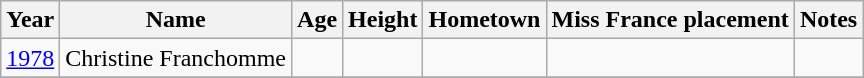<table class="wikitable sortable">
<tr>
<th>Year</th>
<th>Name</th>
<th>Age</th>
<th>Height</th>
<th>Hometown</th>
<th>Miss France placement</th>
<th>Notes</th>
</tr>
<tr>
<td><a href='#'>1978</a></td>
<td>Christine Franchomme</td>
<td></td>
<td></td>
<td></td>
<td></td>
<td></td>
</tr>
<tr>
</tr>
</table>
